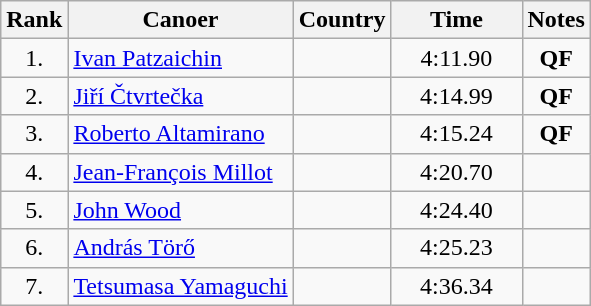<table class="wikitable sortable" style="text-align:center">
<tr>
<th>Rank</th>
<th>Canoer</th>
<th>Country</th>
<th>Time</th>
<th>Notes</th>
</tr>
<tr>
<td>1.</td>
<td align=left athlete><a href='#'>Ivan Patzaichin</a></td>
<td align=left athlete></td>
<td width=80>4:11.90</td>
<td><strong>QF</strong></td>
</tr>
<tr>
<td>2.</td>
<td align=left athlete><a href='#'>Jiří Čtvrtečka</a></td>
<td align=left athlete></td>
<td>4:14.99</td>
<td><strong>QF</strong></td>
</tr>
<tr>
<td>3.</td>
<td align=left athlete><a href='#'>Roberto Altamirano</a></td>
<td align=left athlete></td>
<td>4:15.24</td>
<td><strong>QF</strong></td>
</tr>
<tr>
<td>4.</td>
<td align=left athlete><a href='#'>Jean-François Millot</a></td>
<td align=left athlete></td>
<td>4:20.70</td>
<td></td>
</tr>
<tr>
<td>5.</td>
<td align=left athlete><a href='#'>John Wood</a></td>
<td align=left athlete></td>
<td>4:24.40</td>
<td align=left athlete></td>
</tr>
<tr>
<td>6.</td>
<td align=left athlete><a href='#'>András Törő</a></td>
<td align=left athlete></td>
<td>4:25.23</td>
<td></td>
</tr>
<tr>
<td>7.</td>
<td align=left athlete><a href='#'>Tetsumasa Yamaguchi</a></td>
<td align=left athlete></td>
<td>4:36.34</td>
<td></td>
</tr>
</table>
